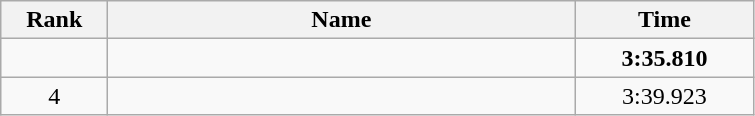<table class="wikitable" style="text-align:center;">
<tr>
<th style="width:4em">Rank</th>
<th style="width:19em">Name</th>
<th style="width:7em">Time</th>
</tr>
<tr>
<td></td>
<td align=left><strong></strong></td>
<td><strong>3:35.810</strong></td>
</tr>
<tr>
<td>4</td>
<td align=left></td>
<td>3:39.923</td>
</tr>
</table>
